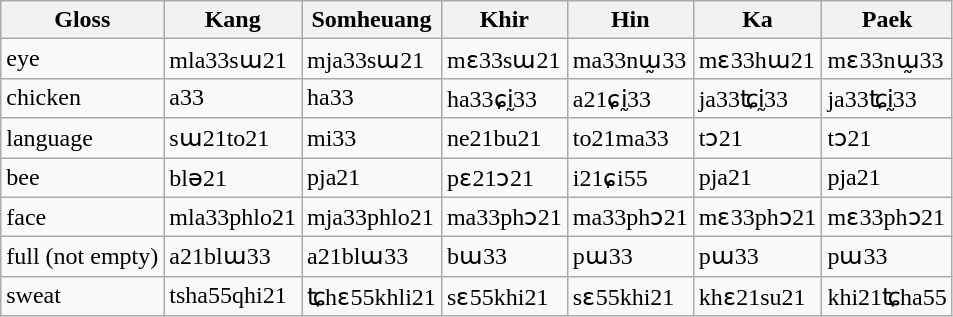<table class="wikitable sortable">
<tr>
<th>Gloss</th>
<th>Kang</th>
<th>Somheuang</th>
<th>Khir</th>
<th>Hin</th>
<th>Ka</th>
<th>Paek</th>
</tr>
<tr>
<td>eye</td>
<td>mla33sɯ21</td>
<td>mja33sɯ21</td>
<td>mɛ33sɯ21</td>
<td>ma33nɯ̰33</td>
<td>mɛ33hɯ21</td>
<td>mɛ33nɯ̰33</td>
</tr>
<tr>
<td>chicken</td>
<td>a33</td>
<td>ha33</td>
<td>ha33ɕḭ33</td>
<td>a21ɕḭ33</td>
<td>ja33ʨḭ33</td>
<td>ja33ʨḭ33</td>
</tr>
<tr>
<td>language</td>
<td>sɯ21to21</td>
<td>mi33</td>
<td>ne21bu21</td>
<td>to21ma33</td>
<td>tɔ21</td>
<td>tɔ21</td>
</tr>
<tr>
<td>bee</td>
<td>blə21</td>
<td>pja21</td>
<td>pɛ21ɔ21</td>
<td>i21ɕi55</td>
<td>pja21</td>
<td>pja21</td>
</tr>
<tr>
<td>face</td>
<td>mla33phlo21</td>
<td>mja33phlo21</td>
<td>ma33phɔ21</td>
<td>ma33phɔ21</td>
<td>mɛ33phɔ21</td>
<td>mɛ33phɔ21</td>
</tr>
<tr>
<td>full (not empty)</td>
<td>a21blɯ33</td>
<td>a21blɯ33</td>
<td>bɯ33</td>
<td>pɯ33</td>
<td>pɯ33</td>
<td>pɯ33</td>
</tr>
<tr>
<td>sweat</td>
<td>tsha55qhi21</td>
<td>ʨhɛ55khli21</td>
<td>sɛ55khi21</td>
<td>sɛ55khi21</td>
<td>khɛ21su21</td>
<td>khi21ʨha55</td>
</tr>
</table>
